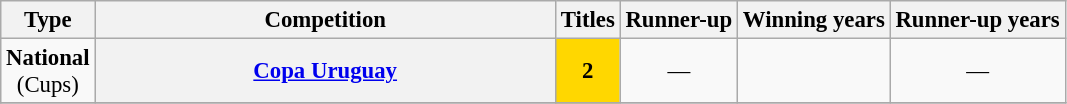<table class="wikitable plainrowheaders" style="font-size:95%; text-align:center;">
<tr>
<th>Type</th>
<th width=300px>Competition</th>
<th>Titles</th>
<th>Runner-up</th>
<th>Winning years</th>
<th>Runner-up years</th>
</tr>
<tr>
<td rowspan="1"><strong>National</strong><br>(Cups)</td>
<th scope="col"><a href='#'>Copa Uruguay</a></th>
<td bgcolor="gold"><strong>2</strong></td>
<td style="text-align:center;">—</td>
<td></td>
<td style="text-align:center;">—</td>
</tr>
<tr>
</tr>
</table>
